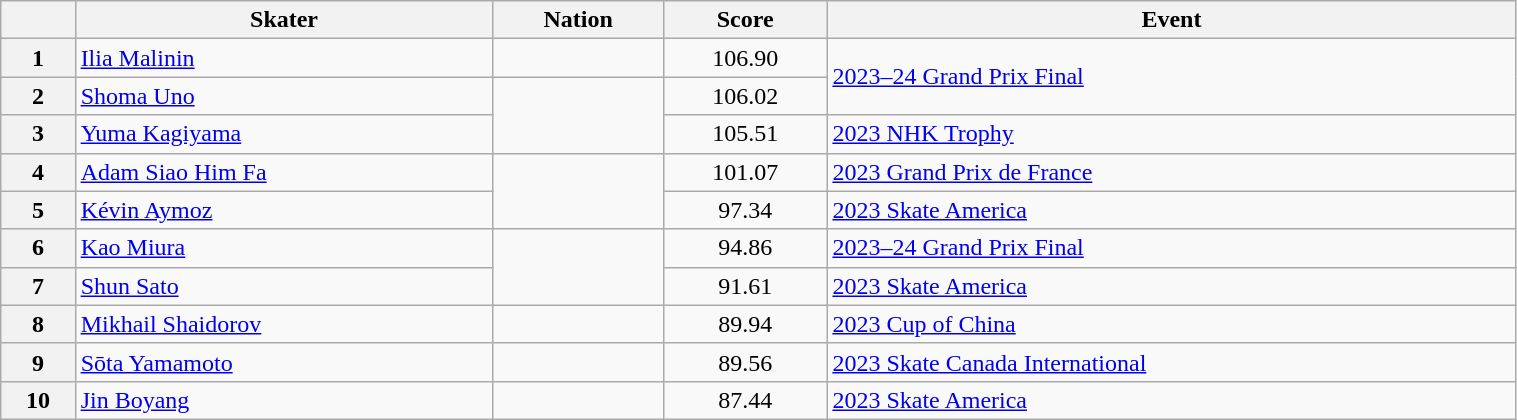<table class="wikitable sortable" style="text-align:left; width:80%">
<tr>
<th scope="col"></th>
<th scope="col">Skater</th>
<th scope="col">Nation</th>
<th scope="col">Score</th>
<th scope="col">Event</th>
</tr>
<tr>
<th scope="row">1</th>
<td><a href='#'>Ilia Malinin</a></td>
<td></td>
<td style="text-align:center;">106.90</td>
<td rowspan="2"><a href='#'>2023–24 Grand Prix Final</a></td>
</tr>
<tr>
<th scope="row">2</th>
<td><a href='#'>Shoma Uno</a></td>
<td rowspan="2"></td>
<td style="text-align:center;">106.02</td>
</tr>
<tr>
<th scope="row">3</th>
<td><a href='#'>Yuma Kagiyama</a></td>
<td style="text-align:center;">105.51</td>
<td><a href='#'>2023 NHK Trophy</a></td>
</tr>
<tr>
<th scope="row">4</th>
<td><a href='#'>Adam Siao Him Fa</a></td>
<td rowspan="2"></td>
<td style="text-align:center;">101.07</td>
<td><a href='#'>2023 Grand Prix de France</a></td>
</tr>
<tr>
<th scope="row">5</th>
<td><a href='#'>Kévin Aymoz</a></td>
<td style="text-align:center;">97.34</td>
<td><a href='#'>2023 Skate America</a></td>
</tr>
<tr>
<th scope="row">6</th>
<td><a href='#'>Kao Miura</a></td>
<td rowspan="2"></td>
<td style="text-align:center;">94.86</td>
<td><a href='#'>2023–24 Grand Prix Final</a></td>
</tr>
<tr>
<th scope="row">7</th>
<td><a href='#'>Shun Sato</a></td>
<td style="text-align:center;">91.61</td>
<td><a href='#'>2023 Skate America</a></td>
</tr>
<tr>
<th scope="row">8</th>
<td><a href='#'>Mikhail Shaidorov</a></td>
<td></td>
<td style="text-align:center;">89.94</td>
<td><a href='#'>2023 Cup of China</a></td>
</tr>
<tr>
<th scope="row">9</th>
<td><a href='#'>Sōta Yamamoto</a></td>
<td></td>
<td style="text-align:center;">89.56</td>
<td><a href='#'>2023 Skate Canada International</a></td>
</tr>
<tr>
<th scope="row">10</th>
<td><a href='#'>Jin Boyang</a></td>
<td></td>
<td style="text-align:center;">87.44</td>
<td><a href='#'>2023 Skate America</a></td>
</tr>
</table>
